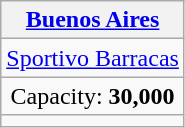<table class="wikitable" style="text-align:center">
<tr>
<th colspan=2><a href='#'>Buenos Aires</a></th>
</tr>
<tr>
<td><a href='#'>Sportivo Barracas</a></td>
</tr>
<tr>
<td>Capacity: <strong>30,000</strong></td>
</tr>
<tr>
<td></td>
</tr>
</table>
